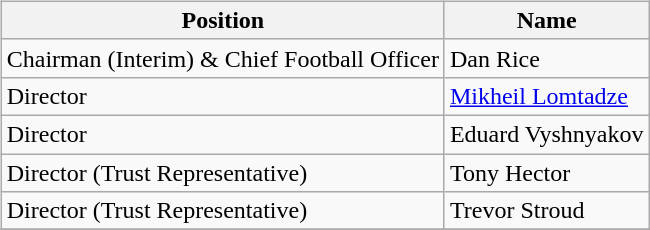<table>
<tr>
<td valign="top"><br><table class="wikitable">
<tr>
<th>Position</th>
<th>Name</th>
</tr>
<tr>
<td>Chairman (Interim) & Chief Football Officer</td>
<td> Dan Rice</td>
</tr>
<tr>
<td>Director</td>
<td> <a href='#'>Mikheil Lomtadze</a></td>
</tr>
<tr>
<td>Director</td>
<td> Eduard Vyshnyakov</td>
</tr>
<tr>
<td>Director (Trust Representative)</td>
<td> Tony Hector</td>
</tr>
<tr>
<td>Director (Trust Representative)</td>
<td> Trevor Stroud</td>
</tr>
<tr>
</tr>
</table>
</td>
</tr>
</table>
